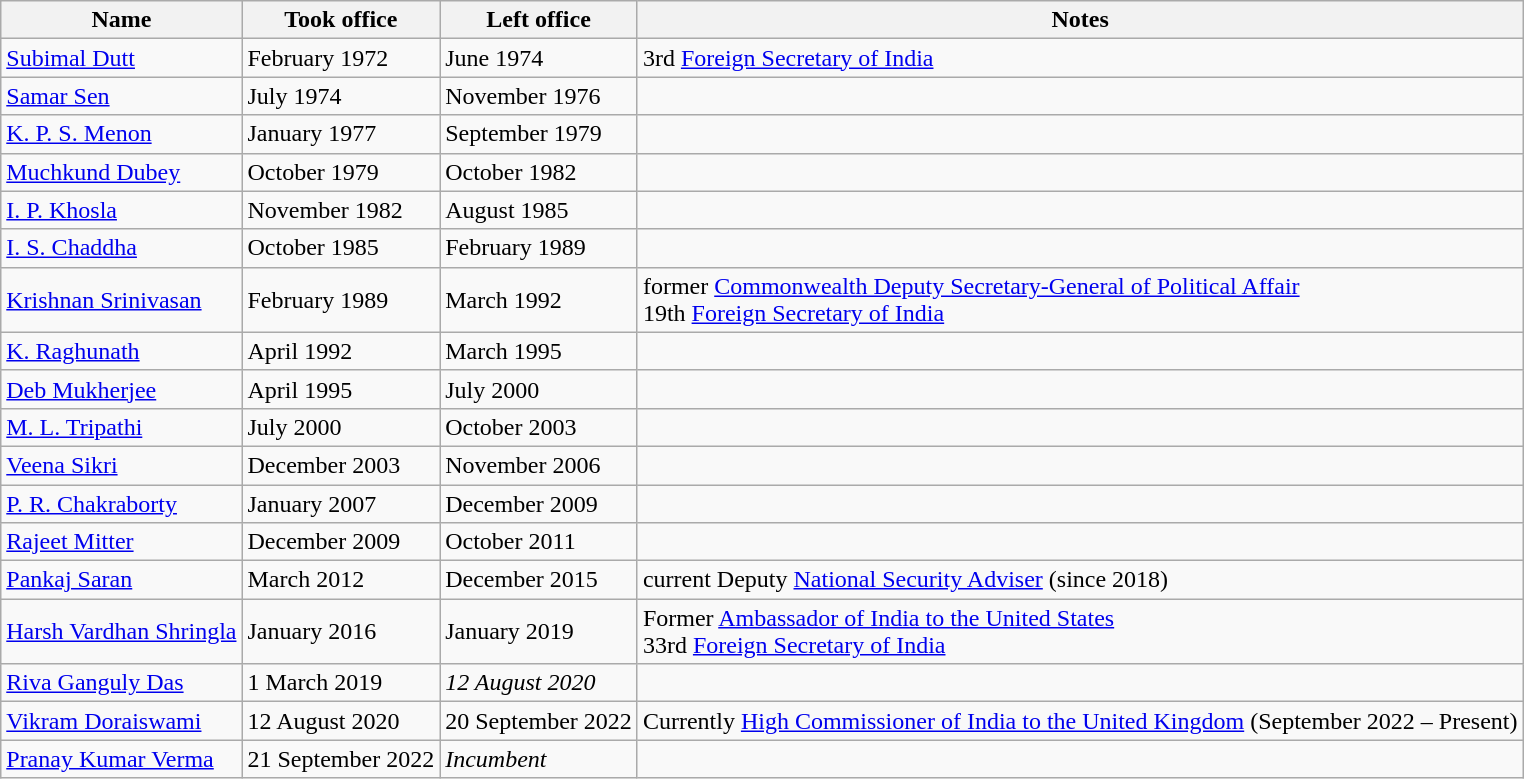<table class="wikitable">
<tr>
<th>Name</th>
<th>Took office</th>
<th>Left office</th>
<th>Notes</th>
</tr>
<tr>
<td><a href='#'>Subimal Dutt</a></td>
<td>February 1972</td>
<td>June 1974</td>
<td>3rd <a href='#'>Foreign Secretary of India</a></td>
</tr>
<tr>
<td><a href='#'>Samar Sen</a></td>
<td>July 1974</td>
<td>November 1976</td>
<td></td>
</tr>
<tr>
<td><a href='#'>K. P. S. Menon</a></td>
<td>January 1977</td>
<td>September 1979</td>
<td></td>
</tr>
<tr>
<td><a href='#'>Muchkund Dubey</a></td>
<td>October 1979</td>
<td>October 1982</td>
<td></td>
</tr>
<tr>
<td><a href='#'>I. P. Khosla</a></td>
<td>November 1982</td>
<td>August 1985</td>
<td></td>
</tr>
<tr>
<td><a href='#'>I. S. Chaddha</a></td>
<td>October 1985</td>
<td>February 1989</td>
<td></td>
</tr>
<tr>
<td><a href='#'>Krishnan Srinivasan</a></td>
<td>February 1989</td>
<td>March 1992</td>
<td>former <a href='#'>Commonwealth Deputy Secretary-General of Political Affair</a> <br> 19th <a href='#'>Foreign Secretary of India</a></td>
</tr>
<tr>
<td><a href='#'>K. Raghunath</a></td>
<td>April 1992</td>
<td>March 1995</td>
<td></td>
</tr>
<tr>
<td><a href='#'>Deb Mukherjee</a></td>
<td>April 1995</td>
<td>July 2000</td>
<td></td>
</tr>
<tr>
<td><a href='#'>M. L. Tripathi</a></td>
<td>July 2000</td>
<td>October 2003</td>
<td></td>
</tr>
<tr>
<td><a href='#'>Veena Sikri</a></td>
<td>December 2003</td>
<td>November 2006</td>
<td></td>
</tr>
<tr>
<td><a href='#'>P. R. Chakraborty</a></td>
<td>January 2007</td>
<td>December 2009</td>
<td></td>
</tr>
<tr>
<td><a href='#'>Rajeet Mitter</a></td>
<td>December 2009</td>
<td>October 2011</td>
<td></td>
</tr>
<tr>
<td><a href='#'>Pankaj Saran</a></td>
<td>March 2012</td>
<td>December 2015</td>
<td>current Deputy <a href='#'>National Security Adviser</a> (since 2018)</td>
</tr>
<tr>
<td><a href='#'>Harsh Vardhan Shringla</a></td>
<td>January 2016</td>
<td>January 2019</td>
<td>Former <a href='#'>Ambassador of India to the United States</a> <br> 33rd <a href='#'>Foreign Secretary of India</a></td>
</tr>
<tr>
<td><a href='#'>Riva Ganguly Das</a></td>
<td>1 March 2019</td>
<td><em>12 August 2020</em></td>
<td></td>
</tr>
<tr>
<td><a href='#'>Vikram Doraiswami</a></td>
<td>12 August 2020</td>
<td>20 September 2022</td>
<td>Currently <a href='#'>High Commissioner of India to the United Kingdom</a> (September 2022 – Present)</td>
</tr>
<tr>
<td><a href='#'>Pranay Kumar Verma</a></td>
<td>21 September 2022</td>
<td><em>Incumbent</em></td>
</tr>
</table>
